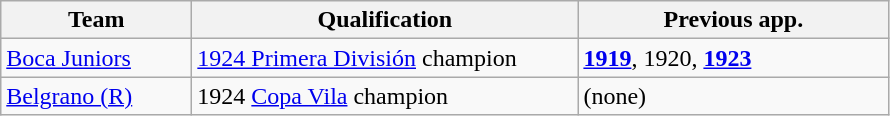<table class="wikitable">
<tr>
<th width=120px>Team</th>
<th width=250px>Qualification</th>
<th width=200px>Previous app.</th>
</tr>
<tr>
<td><a href='#'>Boca Juniors</a></td>
<td><a href='#'>1924 Primera División</a> champion</td>
<td><strong><a href='#'>1919</a></strong>, 1920, <strong><a href='#'>1923</a></strong></td>
</tr>
<tr>
<td><a href='#'>Belgrano (R)</a></td>
<td>1924 <a href='#'>Copa Vila</a> champion</td>
<td>(none)</td>
</tr>
</table>
